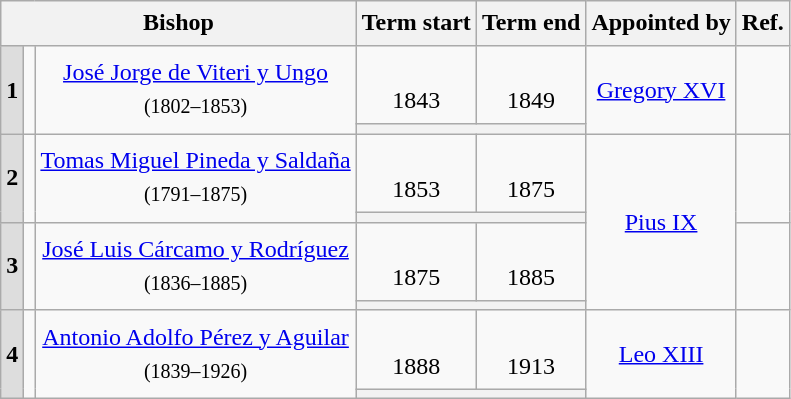<table class="wikitable" style="line-height:1.4em; text-align:center">
<tr>
<th colspan="3">Bishop</th>
<th>Term start</th>
<th>Term end</th>
<th>Appointed by</th>
<th>Ref.</th>
</tr>
<tr>
<td bgcolor="#DDDDDD" rowspan="2"><strong>1</strong></td>
<td rowspan="2"></td>
<td rowspan="2"><a href='#'>José Jorge de Viteri y Ungo</a><br><small>(1802–1853)</small></td>
<td><br>1843</td>
<td><br>1849</td>
<td rowspan="2"><a href='#'>Gregory XVI</a></td>
<td rowspan="2"></td>
</tr>
<tr>
<th colspan="2" style="font-size:90%; font-weight:normal"></th>
</tr>
<tr>
<td bgcolor="#DDDDDD" rowspan="2"><strong>2</strong></td>
<td rowspan="2"></td>
<td rowspan="2"><a href='#'>Tomas Miguel Pineda y Saldaña</a><br><small>(1791–1875)</small></td>
<td><br>1853</td>
<td><br>1875</td>
<td rowspan="4"><a href='#'>Pius IX</a></td>
<td rowspan="2"></td>
</tr>
<tr>
<th colspan="2" style="font-size:90%; font-weight:normal"></th>
</tr>
<tr>
<td bgcolor="#DDDDDD" rowspan="2"><strong>3</strong></td>
<td rowspan="2"></td>
<td rowspan="2"><a href='#'>José Luis Cárcamo y Rodríguez</a><br><small>(1836–1885)</small></td>
<td><br>1875</td>
<td><br>1885</td>
<td rowspan="2"></td>
</tr>
<tr>
<th colspan="2" style="font-size:90%; font-weight:normal"></th>
</tr>
<tr>
<td bgcolor="#DDDDDD" rowspan="2"><strong>4</strong></td>
<td rowspan="2"></td>
<td rowspan="2"><a href='#'>Antonio Adolfo Pérez y Aguilar</a><br><small>(1839–1926)</small></td>
<td><br>1888</td>
<td><br>1913</td>
<td rowspan="4"><a href='#'>Leo XIII</a></td>
<td rowspan="2"></td>
</tr>
<tr>
<th colspan="2" style="font-size:90%; font-weight:normal"></th>
</tr>
</table>
